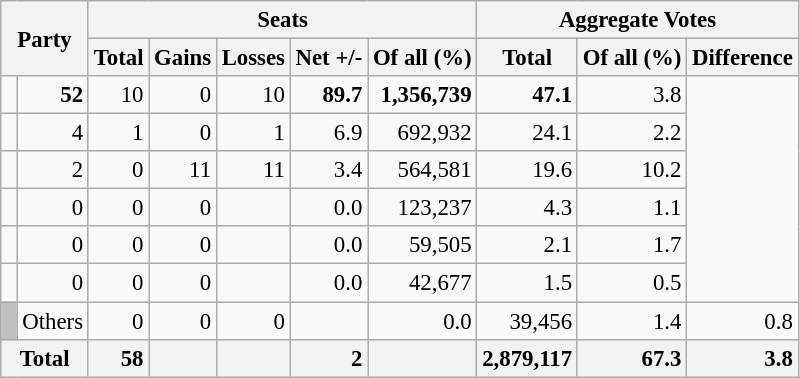<table class="wikitable sortable" style="text-align:right; font-size:95%;">
<tr>
<th colspan="2" rowspan="2">Party</th>
<th colspan="5">Seats</th>
<th colspan="3">Aggregate Votes</th>
</tr>
<tr>
<th>Total</th>
<th>Gains</th>
<th>Losses</th>
<th>Net +/-</th>
<th>Of all (%)</th>
<th>Total</th>
<th>Of all (%)</th>
<th>Difference</th>
</tr>
<tr>
<td></td>
<td><strong>52</strong></td>
<td>10</td>
<td>0</td>
<td>10</td>
<td><strong>89.7</strong></td>
<td><strong>1,356,739</strong></td>
<td><strong>47.1</strong></td>
<td>3.8</td>
</tr>
<tr>
<td></td>
<td>4</td>
<td>1</td>
<td>0</td>
<td>1</td>
<td>6.9</td>
<td>692,932</td>
<td>24.1</td>
<td>2.2</td>
</tr>
<tr>
<td></td>
<td>2</td>
<td>0</td>
<td>11</td>
<td>11</td>
<td>3.4</td>
<td>564,581</td>
<td>19.6</td>
<td>10.2</td>
</tr>
<tr>
<td></td>
<td>0</td>
<td>0</td>
<td>0</td>
<td></td>
<td>0.0</td>
<td>123,237</td>
<td>4.3</td>
<td>1.1</td>
</tr>
<tr>
<td></td>
<td>0</td>
<td>0</td>
<td>0</td>
<td></td>
<td>0.0</td>
<td>59,505</td>
<td>2.1</td>
<td>1.7</td>
</tr>
<tr>
<td></td>
<td>0</td>
<td>0</td>
<td>0</td>
<td></td>
<td>0.0</td>
<td>42,677</td>
<td>1.5</td>
<td>0.5</td>
</tr>
<tr>
<td style="background:silver;"> </td>
<td align=left>Others</td>
<td>0</td>
<td>0</td>
<td>0</td>
<td></td>
<td>0.0</td>
<td>39,456</td>
<td>1.4</td>
<td>0.8</td>
</tr>
<tr class="sortbottom">
<th colspan="2" style="background:#f2f2f2"><strong>Total</strong></th>
<td style="background:#f2f2f2;"><strong>58</strong></td>
<td style="background:#f2f2f2;"></td>
<td style="background:#f2f2f2;"></td>
<td style="background:#f2f2f2;"><strong>2</strong></td>
<td style="background:#f2f2f2;"></td>
<td style="background:#f2f2f2;"><strong>2,879,117</strong></td>
<td style="background:#f2f2f2;"><strong>67.3</strong></td>
<td style="background:#f2f2f2;"><strong>3.8</strong></td>
</tr>
</table>
